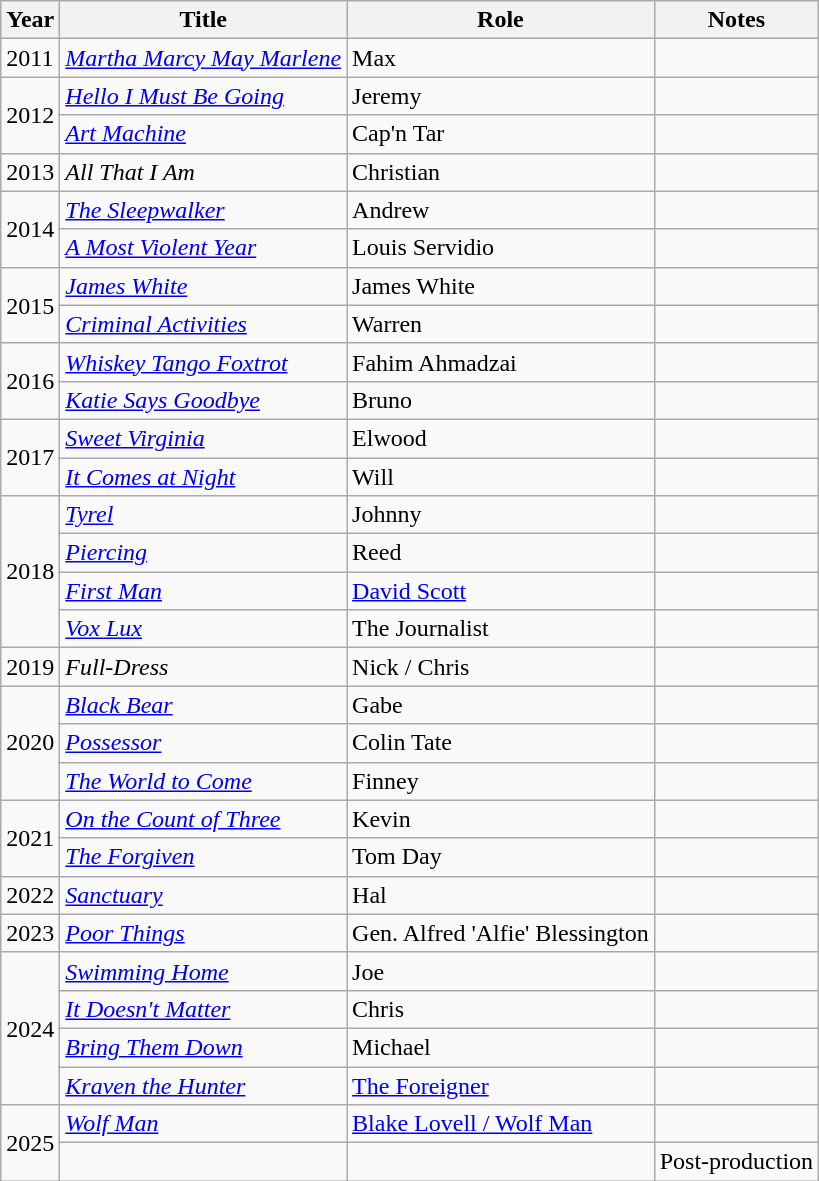<table class="wikitable sortable">
<tr>
<th>Year</th>
<th>Title</th>
<th>Role</th>
<th class="unsortable">Notes</th>
</tr>
<tr>
<td>2011</td>
<td><em><a href='#'>Martha Marcy May Marlene</a></em></td>
<td>Max</td>
<td></td>
</tr>
<tr>
<td rowspan="2">2012</td>
<td><em><a href='#'>Hello I Must Be Going</a></em></td>
<td>Jeremy</td>
<td></td>
</tr>
<tr>
<td><em><a href='#'>Art Machine</a></em></td>
<td>Cap'n Tar</td>
<td></td>
</tr>
<tr>
<td>2013</td>
<td><em>All That I Am</em></td>
<td>Christian</td>
<td></td>
</tr>
<tr>
<td rowspan="2">2014</td>
<td><em><a href='#'>The Sleepwalker</a></em></td>
<td>Andrew</td>
<td></td>
</tr>
<tr>
<td><em><a href='#'>A Most Violent Year</a></em></td>
<td>Louis Servidio</td>
<td></td>
</tr>
<tr>
<td rowspan="2">2015</td>
<td><em><a href='#'>James White</a></em></td>
<td>James White</td>
<td></td>
</tr>
<tr>
<td><em><a href='#'>Criminal Activities</a></em></td>
<td>Warren</td>
<td></td>
</tr>
<tr>
<td rowspan="2">2016</td>
<td><em><a href='#'>Whiskey Tango Foxtrot</a></em></td>
<td>Fahim Ahmadzai</td>
<td></td>
</tr>
<tr>
<td><em><a href='#'>Katie Says Goodbye</a></em></td>
<td>Bruno</td>
<td></td>
</tr>
<tr>
<td rowspan="2">2017</td>
<td><em><a href='#'>Sweet Virginia</a></em></td>
<td>Elwood</td>
<td></td>
</tr>
<tr>
<td><em><a href='#'>It Comes at Night</a></em></td>
<td>Will</td>
<td></td>
</tr>
<tr>
<td rowspan="4">2018</td>
<td><em><a href='#'>Tyrel</a></em></td>
<td>Johnny</td>
<td></td>
</tr>
<tr>
<td><em><a href='#'>Piercing</a></em></td>
<td>Reed</td>
<td></td>
</tr>
<tr>
<td><em><a href='#'>First Man</a></em></td>
<td><a href='#'>David Scott</a></td>
<td></td>
</tr>
<tr>
<td><em><a href='#'>Vox Lux</a></em></td>
<td>The Journalist</td>
<td></td>
</tr>
<tr>
<td>2019</td>
<td><em>Full-Dress</em></td>
<td>Nick / Chris</td>
<td></td>
</tr>
<tr>
<td rowspan="3">2020</td>
<td><em><a href='#'>Black Bear</a></em></td>
<td>Gabe</td>
<td></td>
</tr>
<tr>
<td><em><a href='#'>Possessor</a></em></td>
<td>Colin Tate</td>
<td></td>
</tr>
<tr>
<td><em><a href='#'>The World to Come</a></em></td>
<td>Finney</td>
<td></td>
</tr>
<tr>
<td rowspan="2">2021</td>
<td><em><a href='#'>On the Count of Three</a></em></td>
<td>Kevin</td>
<td></td>
</tr>
<tr>
<td><em><a href='#'>The Forgiven</a></em></td>
<td>Tom Day</td>
<td></td>
</tr>
<tr>
<td>2022</td>
<td><em><a href='#'>Sanctuary</a></em></td>
<td>Hal</td>
<td></td>
</tr>
<tr>
<td>2023</td>
<td><em><a href='#'>Poor Things</a></em></td>
<td>Gen. Alfred 'Alfie' Blessington</td>
<td></td>
</tr>
<tr>
<td rowspan="4">2024</td>
<td><em><a href='#'>Swimming Home</a></em></td>
<td>Joe</td>
<td></td>
</tr>
<tr>
<td><em><a href='#'>It Doesn't Matter</a></em></td>
<td>Chris</td>
<td></td>
</tr>
<tr>
<td><em><a href='#'>Bring Them Down</a></em></td>
<td>Michael</td>
<td></td>
</tr>
<tr>
<td><em><a href='#'>Kraven the Hunter</a></em></td>
<td><a href='#'>The Foreigner</a></td>
<td></td>
</tr>
<tr>
<td rowspan="2">2025</td>
<td><em><a href='#'>Wolf Man</a></em></td>
<td><a href='#'>Blake Lovell / Wolf Man</a></td>
<td></td>
</tr>
<tr>
<td></td>
<td></td>
<td>Post-production</td>
</tr>
</table>
